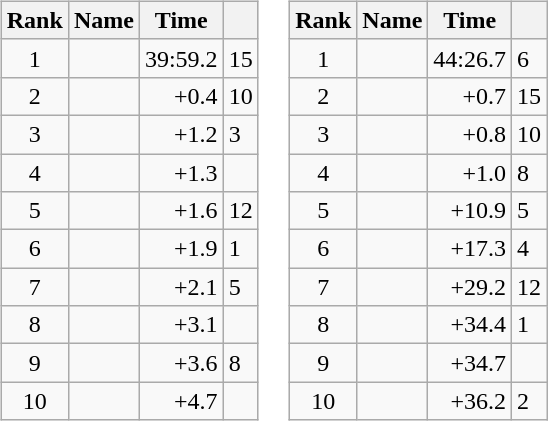<table border="0">
<tr>
<td valign="top"><br><table class="wikitable">
<tr>
<th>Rank</th>
<th>Name</th>
<th>Time</th>
<th></th>
</tr>
<tr>
<td style="text-align:center;">1</td>
<td> </td>
<td align="right">39:59.2</td>
<td>15</td>
</tr>
<tr>
<td style="text-align:center;">2</td>
<td></td>
<td align="right">+0.4</td>
<td>10</td>
</tr>
<tr>
<td style="text-align:center;">3</td>
<td></td>
<td align="right">+1.2</td>
<td>3</td>
</tr>
<tr>
<td style="text-align:center;">4</td>
<td></td>
<td align="right">+1.3</td>
<td></td>
</tr>
<tr>
<td style="text-align:center;">5</td>
<td></td>
<td align="right">+1.6</td>
<td>12</td>
</tr>
<tr>
<td style="text-align:center;">6</td>
<td></td>
<td align="right">+1.9</td>
<td>1</td>
</tr>
<tr>
<td style="text-align:center;">7</td>
<td></td>
<td align="right">+2.1</td>
<td>5</td>
</tr>
<tr>
<td style="text-align:center;">8</td>
<td></td>
<td align="right">+3.1</td>
<td></td>
</tr>
<tr>
<td style="text-align:center;">9</td>
<td></td>
<td align="right">+3.6</td>
<td>8</td>
</tr>
<tr>
<td style="text-align:center;">10</td>
<td></td>
<td align="right">+4.7</td>
<td></td>
</tr>
</table>
</td>
<td valign="top"><br><table class="wikitable">
<tr>
<th>Rank</th>
<th>Name</th>
<th>Time</th>
<th></th>
</tr>
<tr>
<td style="text-align:center;">1</td>
<td></td>
<td align="right">44:26.7</td>
<td>6</td>
</tr>
<tr>
<td style="text-align:center;">2</td>
<td> </td>
<td align="right">+0.7</td>
<td>15</td>
</tr>
<tr>
<td style="text-align:center;">3</td>
<td></td>
<td align="right">+0.8</td>
<td>10</td>
</tr>
<tr>
<td style="text-align:center;">4</td>
<td></td>
<td align="right">+1.0</td>
<td>8</td>
</tr>
<tr>
<td style="text-align:center;">5</td>
<td></td>
<td align="right">+10.9</td>
<td>5</td>
</tr>
<tr>
<td style="text-align:center;">6</td>
<td></td>
<td align="right">+17.3</td>
<td>4</td>
</tr>
<tr>
<td style="text-align:center;">7</td>
<td> </td>
<td align="right">+29.2</td>
<td>12</td>
</tr>
<tr>
<td style="text-align:center;">8</td>
<td></td>
<td align="right">+34.4</td>
<td>1</td>
</tr>
<tr>
<td style="text-align:center;">9</td>
<td></td>
<td align="right">+34.7</td>
<td></td>
</tr>
<tr>
<td style="text-align:center;">10</td>
<td></td>
<td align="right">+36.2</td>
<td>2</td>
</tr>
</table>
</td>
</tr>
</table>
